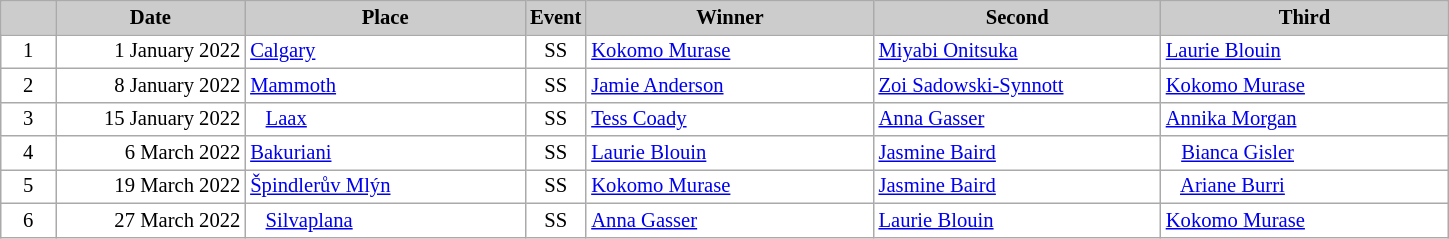<table class="wikitable plainrowheaders" style="background:#fff; font-size:86%; line-height:16px; border:grey solid 1px; border-collapse:collapse;">
<tr>
<th scope="col" style="background:#ccc; width:30px;"></th>
<th scope="col" style="background:#ccc; width:120px;">Date</th>
<th scope="col" style="background:#ccc; width:180px;">Place</th>
<th scope="col" style="background:#ccc; width:30px;">Event</th>
<th scope="col" style="background:#ccc; width:185px;">Winner</th>
<th scope="col" style="background:#ccc; width:185px;">Second</th>
<th scope="col" style="background:#ccc; width:185px;">Third</th>
</tr>
<tr>
<td align="center">1</td>
<td align="right">1 January 2022</td>
<td> <a href='#'>Calgary</a></td>
<td align="center">SS</td>
<td> <a href='#'>Kokomo Murase</a></td>
<td> <a href='#'>Miyabi Onitsuka</a></td>
<td> <a href='#'>Laurie Blouin</a></td>
</tr>
<tr>
<td align="center">2</td>
<td align="right">8 January 2022</td>
<td> <a href='#'>Mammoth</a></td>
<td align="center">SS</td>
<td> <a href='#'>Jamie Anderson</a></td>
<td> <a href='#'>Zoi Sadowski-Synnott</a></td>
<td> <a href='#'>Kokomo Murase</a></td>
</tr>
<tr>
<td align="center">3</td>
<td align="right">15 January 2022</td>
<td>   <a href='#'>Laax</a></td>
<td align="center">SS</td>
<td> <a href='#'>Tess Coady</a></td>
<td> <a href='#'>Anna Gasser</a></td>
<td> <a href='#'>Annika Morgan</a></td>
</tr>
<tr>
<td align="center">4</td>
<td align="right">6 March 2022</td>
<td> <a href='#'>Bakuriani</a></td>
<td align="center">SS</td>
<td> <a href='#'>Laurie Blouin</a></td>
<td> <a href='#'>Jasmine Baird</a></td>
<td>   <a href='#'>Bianca Gisler</a></td>
</tr>
<tr>
<td align="center">5</td>
<td align="right">19 March 2022</td>
<td> <a href='#'>Špindlerův Mlýn</a></td>
<td align="center">SS</td>
<td> <a href='#'>Kokomo Murase</a></td>
<td> <a href='#'>Jasmine Baird</a></td>
<td>   <a href='#'>Ariane Burri</a></td>
</tr>
<tr>
<td align="center">6</td>
<td align="right">27 March 2022</td>
<td>   <a href='#'>Silvaplana</a></td>
<td align="center">SS</td>
<td> <a href='#'>Anna Gasser</a></td>
<td> <a href='#'>Laurie Blouin</a></td>
<td> <a href='#'>Kokomo Murase</a></td>
</tr>
</table>
